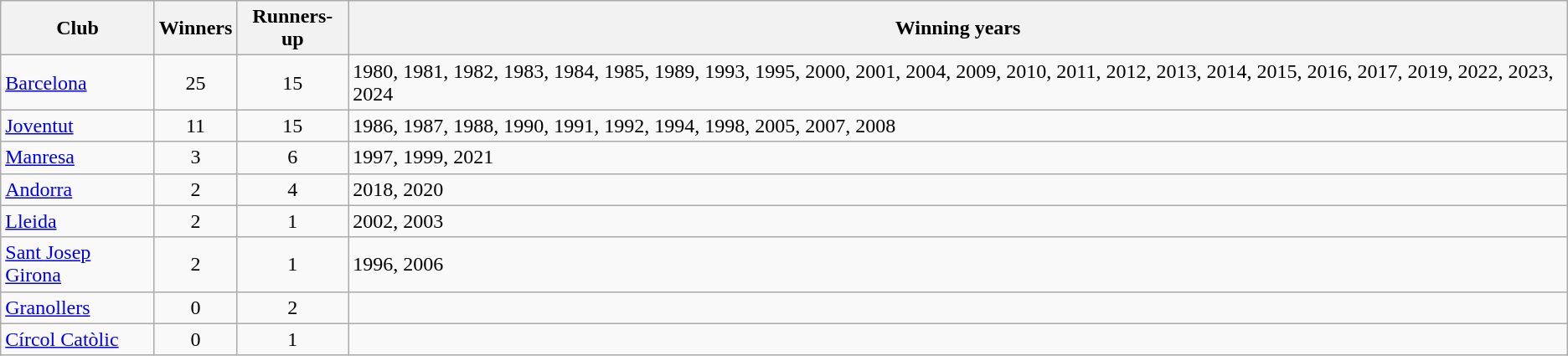<table class="wikitable">
<tr>
<th>Club</th>
<th>Winners</th>
<th>Runners-up</th>
<th>Winning years</th>
</tr>
<tr>
<td><a href='#'>Barcelona</a></td>
<td align="center">25</td>
<td align="center">15</td>
<td>1980, 1981, 1982, 1983, 1984, 1985, 1989, 1993, 1995, 2000, 2001, 2004, 2009, 2010, 2011, 2012, 2013, 2014, 2015, 2016, 2017, 2019, 2022, 2023, 2024</td>
</tr>
<tr>
<td><a href='#'>Joventut</a></td>
<td align="center">11</td>
<td align="center">15</td>
<td>1986, 1987, 1988, 1990, 1991, 1992, 1994, 1998, 2005, 2007, 2008</td>
</tr>
<tr>
<td><a href='#'>Manresa</a></td>
<td align="center">3</td>
<td align="center">6</td>
<td>1997, 1999, 2021</td>
</tr>
<tr>
<td><a href='#'>Andorra</a></td>
<td align="center">2</td>
<td align="center">4</td>
<td>2018, 2020</td>
</tr>
<tr>
<td><a href='#'>Lleida</a></td>
<td align="center">2</td>
<td align="center">1</td>
<td>2002, 2003</td>
</tr>
<tr>
<td><a href='#'>Sant Josep Girona</a></td>
<td align="center">2</td>
<td align="center">1</td>
<td>1996, 2006</td>
</tr>
<tr>
<td><a href='#'>Granollers</a></td>
<td align="center">0</td>
<td align="center">2</td>
<td></td>
</tr>
<tr>
<td><a href='#'>Círcol Catòlic</a></td>
<td align="center">0</td>
<td align="center">1</td>
<td></td>
</tr>
</table>
